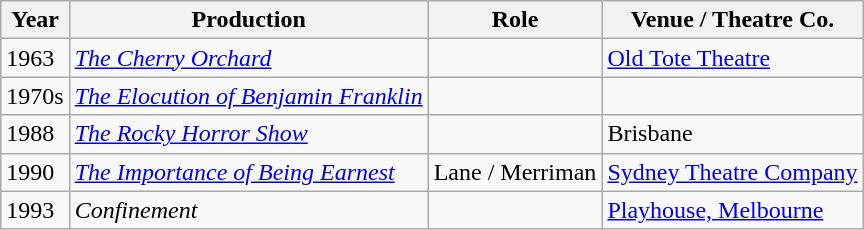<table class="wikitable">
<tr>
<th>Year</th>
<th>Production</th>
<th>Role</th>
<th>Venue / Theatre Co.</th>
</tr>
<tr>
<td>1963</td>
<td><em><a href='#'>The Cherry Orchard</a></em></td>
<td></td>
<td><a href='#'>Old Tote Theatre</a></td>
</tr>
<tr>
<td>1970s</td>
<td><em><a href='#'>The Elocution of Benjamin Franklin</a></em></td>
<td></td>
<td></td>
</tr>
<tr>
<td>1988</td>
<td><em><a href='#'>The Rocky Horror Show</a></em></td>
<td></td>
<td>Brisbane</td>
</tr>
<tr>
<td>1990</td>
<td><em><a href='#'>The Importance of Being Earnest</a></em></td>
<td>Lane / Merriman</td>
<td><a href='#'>Sydney Theatre Company</a></td>
</tr>
<tr>
<td>1993</td>
<td><em>Confinement</em></td>
<td></td>
<td><a href='#'>Playhouse, Melbourne</a></td>
</tr>
</table>
